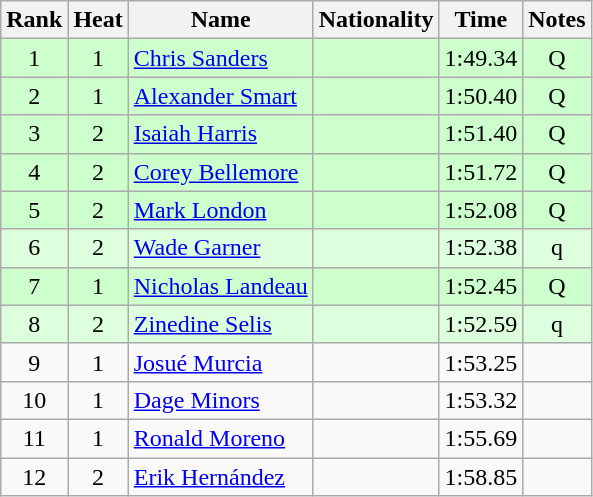<table class="wikitable sortable" style="text-align:center">
<tr>
<th>Rank</th>
<th>Heat</th>
<th>Name</th>
<th>Nationality</th>
<th>Time</th>
<th>Notes</th>
</tr>
<tr bgcolor=ccffcc>
<td>1</td>
<td>1</td>
<td align=left><a href='#'>Chris Sanders</a></td>
<td align=left></td>
<td>1:49.34</td>
<td>Q</td>
</tr>
<tr bgcolor=ccffcc>
<td>2</td>
<td>1</td>
<td align=left><a href='#'>Alexander Smart</a></td>
<td align=left></td>
<td>1:50.40</td>
<td>Q</td>
</tr>
<tr bgcolor=ccffcc>
<td>3</td>
<td>2</td>
<td align=left><a href='#'>Isaiah Harris</a></td>
<td align=left></td>
<td>1:51.40</td>
<td>Q</td>
</tr>
<tr bgcolor=ccffcc>
<td>4</td>
<td>2</td>
<td align=left><a href='#'>Corey Bellemore</a></td>
<td align=left></td>
<td>1:51.72</td>
<td>Q</td>
</tr>
<tr bgcolor=ccffcc>
<td>5</td>
<td>2</td>
<td align=left><a href='#'>Mark London</a></td>
<td align=left></td>
<td>1:52.08</td>
<td>Q</td>
</tr>
<tr bgcolor=ddffdd>
<td>6</td>
<td>2</td>
<td align=left><a href='#'>Wade Garner</a></td>
<td align=left></td>
<td>1:52.38</td>
<td>q</td>
</tr>
<tr bgcolor=ccffcc>
<td>7</td>
<td>1</td>
<td align=left><a href='#'>Nicholas Landeau</a></td>
<td align=left></td>
<td>1:52.45</td>
<td>Q</td>
</tr>
<tr bgcolor=ddffdd>
<td>8</td>
<td>2</td>
<td align=left><a href='#'>Zinedine Selis</a></td>
<td align=left></td>
<td>1:52.59</td>
<td>q</td>
</tr>
<tr>
<td>9</td>
<td>1</td>
<td align=left><a href='#'>Josué Murcia</a></td>
<td align=left></td>
<td>1:53.25</td>
<td></td>
</tr>
<tr>
<td>10</td>
<td>1</td>
<td align=left><a href='#'>Dage Minors</a></td>
<td align=left></td>
<td>1:53.32</td>
<td></td>
</tr>
<tr>
<td>11</td>
<td>1</td>
<td align=left><a href='#'>Ronald Moreno</a></td>
<td align=left></td>
<td>1:55.69</td>
<td></td>
</tr>
<tr>
<td>12</td>
<td>2</td>
<td align=left><a href='#'>Erik Hernández</a></td>
<td align=left></td>
<td>1:58.85</td>
<td></td>
</tr>
</table>
